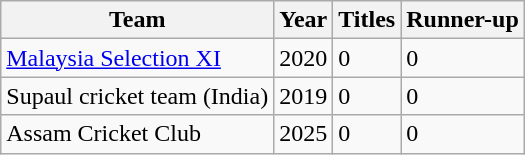<table class="wikitable">
<tr>
<th>Team</th>
<th>Year</th>
<th>Titles</th>
<th>Runner-up</th>
</tr>
<tr>
<td><a href='#'>Malaysia Selection XI</a></td>
<td>2020</td>
<td>0</td>
<td>0</td>
</tr>
<tr>
<td>Supaul cricket team (India)</td>
<td>2019</td>
<td>0</td>
<td>0</td>
</tr>
<tr>
<td>Assam Cricket Club</td>
<td>2025</td>
<td>0</td>
<td>0</td>
</tr>
</table>
